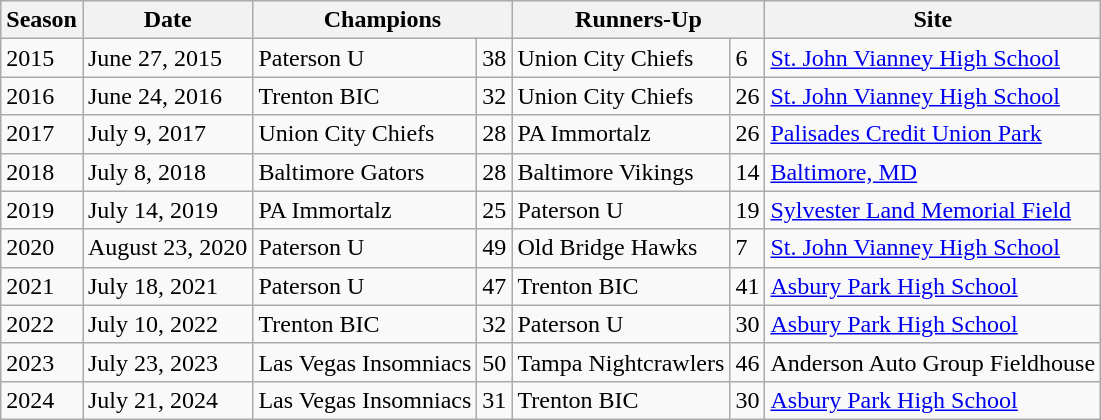<table class="wikitable">
<tr>
<th>Season</th>
<th>Date</th>
<th colspan="2">Champions</th>
<th colspan="2">Runners-Up</th>
<th>Site</th>
</tr>
<tr>
<td>2015</td>
<td>June 27, 2015</td>
<td>Paterson U</td>
<td>38</td>
<td>Union City Chiefs</td>
<td>6</td>
<td><a href='#'>St. John Vianney High School</a></td>
</tr>
<tr>
<td>2016</td>
<td>June 24, 2016</td>
<td>Trenton BIC</td>
<td>32</td>
<td>Union City Chiefs</td>
<td>26</td>
<td><a href='#'>St. John Vianney High School</a></td>
</tr>
<tr>
<td>2017</td>
<td>July 9, 2017</td>
<td>Union City Chiefs</td>
<td>28</td>
<td>PA Immortalz</td>
<td>26</td>
<td><a href='#'>Palisades Credit Union Park</a></td>
</tr>
<tr>
<td>2018</td>
<td>July 8, 2018</td>
<td>Baltimore Gators</td>
<td>28</td>
<td>Baltimore Vikings</td>
<td>14</td>
<td><a href='#'>Baltimore, MD</a></td>
</tr>
<tr>
<td>2019</td>
<td>July 14, 2019</td>
<td>PA Immortalz</td>
<td>25</td>
<td>Paterson U</td>
<td>19</td>
<td><a href='#'>Sylvester Land Memorial Field</a></td>
</tr>
<tr>
<td>2020</td>
<td>August 23, 2020</td>
<td>Paterson U</td>
<td>49</td>
<td>Old Bridge Hawks</td>
<td>7</td>
<td><a href='#'>St. John Vianney High School</a></td>
</tr>
<tr>
<td>2021</td>
<td>July 18, 2021</td>
<td>Paterson U</td>
<td>47</td>
<td>Trenton BIC</td>
<td>41</td>
<td><a href='#'>Asbury Park High School</a></td>
</tr>
<tr>
<td>2022</td>
<td>July 10, 2022</td>
<td>Trenton BIC</td>
<td>32</td>
<td>Paterson U</td>
<td>30</td>
<td><a href='#'>Asbury Park High School</a></td>
</tr>
<tr>
<td>2023</td>
<td>July 23, 2023</td>
<td>Las Vegas Insomniacs</td>
<td>50</td>
<td>Tampa Nightcrawlers</td>
<td>46</td>
<td>Anderson Auto Group Fieldhouse</td>
</tr>
<tr>
<td>2024</td>
<td>July 21, 2024</td>
<td>Las Vegas Insomniacs</td>
<td>31</td>
<td>Trenton BIC</td>
<td>30</td>
<td><a href='#'>Asbury Park High School</a></td>
</tr>
</table>
